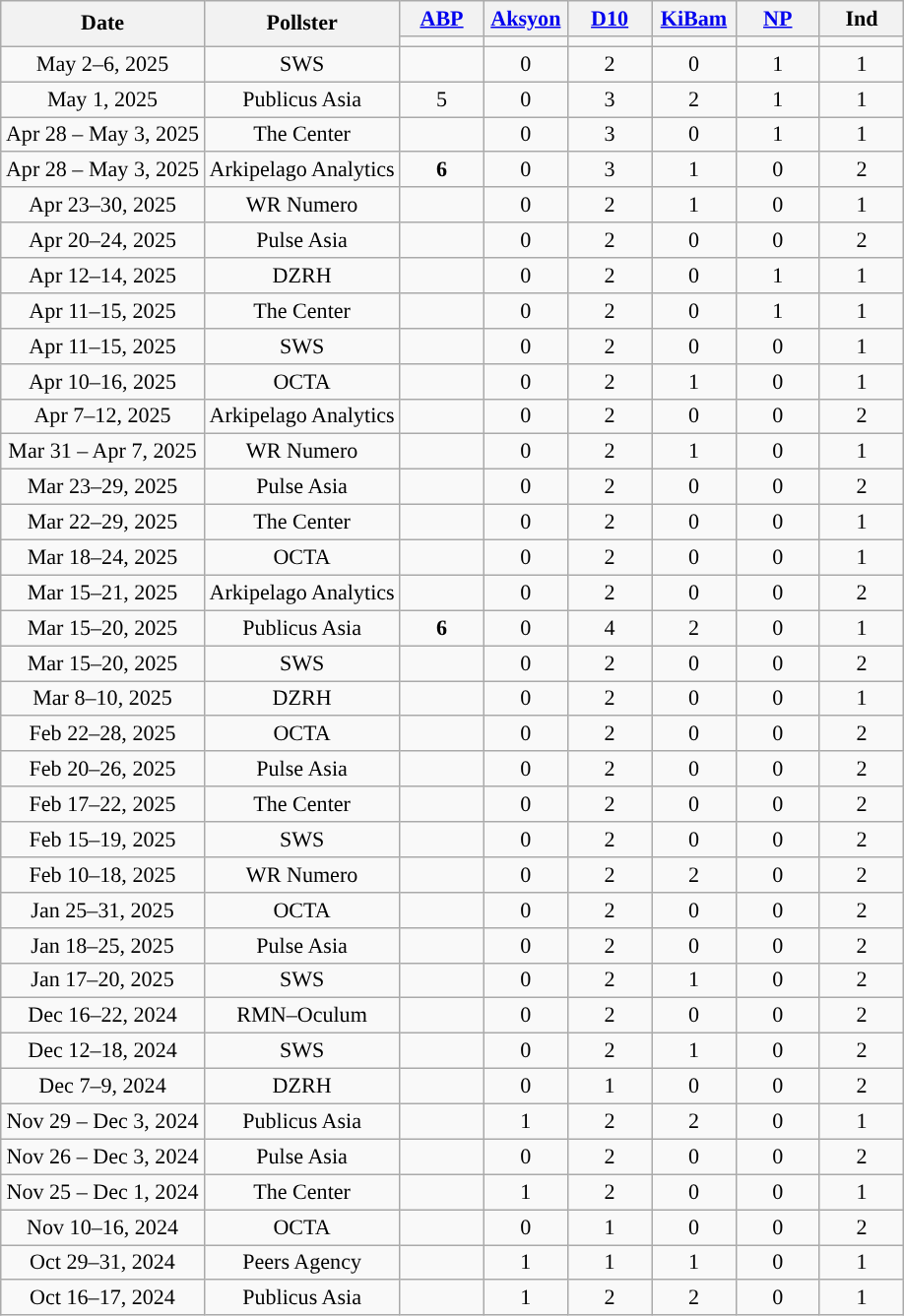<table class="wikitable" style="font-size:92%; text-align:center;">
<tr>
<th rowspan="2">Date</th>
<th rowspan="2">Pollster</th>
<th width=50px><a href='#'>ABP</a></th>
<th width=50px><a href='#'>Aksyon</a></th>
<th width=50px><a href='#'>D10</a></th>
<th width=50px><a href='#'>KiBam</a></th>
<th width=50px><a href='#'>NP</a></th>
<th width=50px>Ind</th>
</tr>
<tr>
<td></td>
<td></td>
<td></td>
<td></td>
<td></td>
<td></td>
</tr>
<tr>
<td>May 2–6, 2025</td>
<td>SWS</td>
<td bgcolor=><strong></strong></td>
<td>0</td>
<td>2</td>
<td>0</td>
<td>1</td>
<td>1</td>
</tr>
<tr>
<td>May 1, 2025</td>
<td>Publicus Asia</td>
<td>5</td>
<td>0</td>
<td>3</td>
<td>2</td>
<td>1</td>
<td>1</td>
</tr>
<tr>
<td>Apr 28 – May 3, 2025</td>
<td>The Center</td>
<td bgcolor=><strong></strong></td>
<td>0</td>
<td>3</td>
<td>0</td>
<td>1</td>
<td>1</td>
</tr>
<tr>
<td>Apr 28 – May 3, 2025</td>
<td>Arkipelago Analytics</td>
<td><strong>6</strong></td>
<td>0</td>
<td>3</td>
<td>1</td>
<td>0</td>
<td>2</td>
</tr>
<tr>
<td>Apr 23–30, 2025</td>
<td>WR Numero</td>
<td><strong></strong></td>
<td>0</td>
<td>2</td>
<td>1</td>
<td>0</td>
<td>1</td>
</tr>
<tr>
<td>Apr 20–24, 2025</td>
<td>Pulse Asia</td>
<td><strong></strong></td>
<td>0</td>
<td>2</td>
<td>0</td>
<td>0</td>
<td>2</td>
</tr>
<tr>
<td>Apr 12–14, 2025</td>
<td>DZRH</td>
<td bgcolor=><strong></strong></td>
<td>0</td>
<td>2</td>
<td>0</td>
<td>1</td>
<td>1</td>
</tr>
<tr>
<td>Apr 11–15, 2025</td>
<td>The Center</td>
<td bgcolor=><strong></strong></td>
<td>0</td>
<td>2</td>
<td>0</td>
<td>1</td>
<td>1</td>
</tr>
<tr>
<td>Apr 11–15, 2025</td>
<td>SWS</td>
<td bgcolor=><strong></strong></td>
<td>0</td>
<td>2</td>
<td>0</td>
<td>0</td>
<td>1</td>
</tr>
<tr>
<td>Apr 10–16, 2025</td>
<td>OCTA</td>
<td bgcolor=><strong></strong></td>
<td>0</td>
<td>2</td>
<td>1</td>
<td>0</td>
<td>1</td>
</tr>
<tr>
<td>Apr 7–12, 2025</td>
<td>Arkipelago Analytics</td>
<td bgcolor=><strong></strong></td>
<td>0</td>
<td>2</td>
<td>0</td>
<td>0</td>
<td>2</td>
</tr>
<tr>
<td>Mar 31 – Apr 7, 2025</td>
<td>WR Numero</td>
<td bgcolor=><strong></strong></td>
<td>0</td>
<td>2</td>
<td>1</td>
<td>0</td>
<td>1</td>
</tr>
<tr>
<td>Mar 23–29, 2025</td>
<td>Pulse Asia</td>
<td bgcolor=><strong></strong></td>
<td>0</td>
<td>2</td>
<td>0</td>
<td>0</td>
<td>2</td>
</tr>
<tr>
<td>Mar 22–29, 2025</td>
<td>The Center</td>
<td bgcolor=><strong></strong></td>
<td>0</td>
<td>2</td>
<td>0</td>
<td>0</td>
<td>1</td>
</tr>
<tr>
<td>Mar 18–24, 2025</td>
<td>OCTA</td>
<td bgcolor=><strong></strong></td>
<td>0</td>
<td>2</td>
<td>0</td>
<td>0</td>
<td>1</td>
</tr>
<tr>
<td>Mar 15–21, 2025</td>
<td>Arkipelago Analytics</td>
<td bgcolor=><strong></strong></td>
<td>0</td>
<td>2</td>
<td>0</td>
<td>0</td>
<td>2</td>
</tr>
<tr>
<td>Mar 15–20, 2025</td>
<td>Publicus Asia</td>
<td><strong>6</strong></td>
<td>0</td>
<td>4</td>
<td>2</td>
<td>0</td>
<td>1</td>
</tr>
<tr>
<td>Mar 15–20, 2025</td>
<td>SWS</td>
<td bgcolor=><strong></strong></td>
<td>0</td>
<td>2</td>
<td>0</td>
<td>0</td>
<td>2</td>
</tr>
<tr>
<td>Mar 8–10, 2025</td>
<td>DZRH</td>
<td bgcolor=><strong></strong></td>
<td>0</td>
<td>2</td>
<td>0</td>
<td>0</td>
<td>1</td>
</tr>
<tr>
<td>Feb 22–28, 2025</td>
<td>OCTA</td>
<td bgcolor=><strong></strong></td>
<td>0</td>
<td>2</td>
<td>0</td>
<td>0</td>
<td>2</td>
</tr>
<tr>
<td>Feb 20–26, 2025</td>
<td>Pulse Asia</td>
<td bgcolor=><strong></strong></td>
<td>0</td>
<td>2</td>
<td>0</td>
<td>0</td>
<td>2</td>
</tr>
<tr>
<td>Feb 17–22, 2025</td>
<td>The Center</td>
<td bgcolor=><strong></strong></td>
<td>0</td>
<td>2</td>
<td>0</td>
<td>0</td>
<td>2</td>
</tr>
<tr>
<td>Feb 15–19, 2025</td>
<td>SWS</td>
<td bgcolor=><strong></strong></td>
<td>0</td>
<td>2</td>
<td>0</td>
<td>0</td>
<td>2</td>
</tr>
<tr>
<td>Feb 10–18, 2025</td>
<td>WR Numero</td>
<td bgcolor=><strong></strong></td>
<td>0</td>
<td>2</td>
<td>2</td>
<td>0</td>
<td>2</td>
</tr>
<tr>
<td>Jan 25–31, 2025</td>
<td>OCTA</td>
<td bgcolor=><strong></strong></td>
<td>0</td>
<td>2</td>
<td>0</td>
<td>0</td>
<td>2</td>
</tr>
<tr>
<td>Jan 18–25, 2025</td>
<td>Pulse Asia</td>
<td bgcolor=><strong></strong></td>
<td>0</td>
<td>2</td>
<td>0</td>
<td>0</td>
<td>2</td>
</tr>
<tr>
<td>Jan 17–20, 2025</td>
<td>SWS</td>
<td bgcolor=><strong></strong></td>
<td>0</td>
<td>2</td>
<td>1</td>
<td>0</td>
<td>2</td>
</tr>
<tr>
<td>Dec 16–22, 2024</td>
<td>RMN–Oculum</td>
<td bgcolor=><strong></strong></td>
<td>0</td>
<td>2</td>
<td>0</td>
<td>0</td>
<td>2</td>
</tr>
<tr>
<td>Dec 12–18, 2024</td>
<td>SWS</td>
<td bgcolor=><strong></strong></td>
<td>0</td>
<td>2</td>
<td>1</td>
<td>0</td>
<td>2</td>
</tr>
<tr>
<td>Dec 7–9, 2024</td>
<td>DZRH</td>
<td bgcolor=><strong></strong></td>
<td>0</td>
<td>1</td>
<td>0</td>
<td>0</td>
<td>2</td>
</tr>
<tr>
<td>Nov 29 – Dec 3, 2024</td>
<td>Publicus Asia</td>
<td bgcolor=><strong></strong></td>
<td>1</td>
<td>2</td>
<td>2</td>
<td>0</td>
<td>1</td>
</tr>
<tr>
<td>Nov 26 – Dec 3, 2024</td>
<td>Pulse Asia</td>
<td bgcolor=><strong></strong></td>
<td>0</td>
<td>2</td>
<td>0</td>
<td>0</td>
<td>2</td>
</tr>
<tr>
<td>Nov 25 – Dec 1, 2024</td>
<td>The Center</td>
<td bgcolor=><strong></strong></td>
<td>1</td>
<td>2</td>
<td>0</td>
<td>0</td>
<td>1</td>
</tr>
<tr>
<td>Nov 10–16, 2024</td>
<td>OCTA</td>
<td bgcolor=><strong></strong></td>
<td>0</td>
<td>1</td>
<td>0</td>
<td>0</td>
<td>2</td>
</tr>
<tr>
<td>Oct 29–31, 2024</td>
<td>Peers Agency</td>
<td bgcolor=><strong></strong></td>
<td>1</td>
<td>1</td>
<td>1</td>
<td>0</td>
<td>1</td>
</tr>
<tr>
<td>Oct 16–17, 2024</td>
<td>Publicus Asia</td>
<td bgcolor=><strong></strong></td>
<td>1</td>
<td>2</td>
<td>2</td>
<td>0</td>
<td>1</td>
</tr>
</table>
